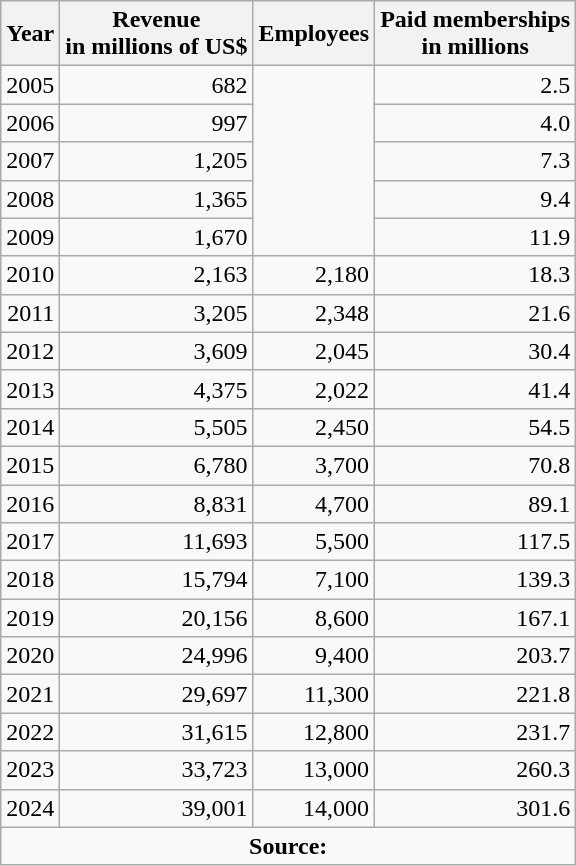<table class="wikitable sortable float-left" style="text-align:right;">
<tr>
<th>Year</th>
<th>Revenue<br>in millions of US$</th>
<th>Employees</th>
<th>Paid memberships<br>in millions</th>
</tr>
<tr>
<td>2005</td>
<td>682</td>
<td rowspan="5"></td>
<td>2.5</td>
</tr>
<tr>
<td>2006</td>
<td>997</td>
<td>4.0</td>
</tr>
<tr>
<td>2007</td>
<td>1,205</td>
<td>7.3</td>
</tr>
<tr>
<td>2008</td>
<td>1,365</td>
<td>9.4</td>
</tr>
<tr>
<td>2009</td>
<td>1,670</td>
<td>11.9</td>
</tr>
<tr>
<td>2010</td>
<td>2,163</td>
<td>2,180</td>
<td>18.3</td>
</tr>
<tr>
<td>2011</td>
<td>3,205</td>
<td>2,348</td>
<td>21.6</td>
</tr>
<tr>
<td>2012</td>
<td>3,609</td>
<td>2,045</td>
<td>30.4</td>
</tr>
<tr>
<td>2013</td>
<td>4,375</td>
<td>2,022</td>
<td>41.4</td>
</tr>
<tr>
<td>2014</td>
<td>5,505</td>
<td>2,450</td>
<td>54.5</td>
</tr>
<tr>
<td>2015</td>
<td>6,780</td>
<td>3,700</td>
<td>70.8</td>
</tr>
<tr>
<td>2016</td>
<td>8,831</td>
<td>4,700</td>
<td>89.1</td>
</tr>
<tr>
<td>2017</td>
<td>11,693</td>
<td>5,500</td>
<td>117.5</td>
</tr>
<tr>
<td>2018</td>
<td>15,794</td>
<td>7,100</td>
<td>139.3</td>
</tr>
<tr>
<td>2019</td>
<td>20,156</td>
<td>8,600</td>
<td>167.1</td>
</tr>
<tr>
<td>2020</td>
<td>24,996</td>
<td>9,400</td>
<td>203.7</td>
</tr>
<tr>
<td>2021</td>
<td>29,697</td>
<td>11,300</td>
<td>221.8</td>
</tr>
<tr>
<td>2022</td>
<td>31,615</td>
<td>12,800</td>
<td>231.7</td>
</tr>
<tr>
<td>2023</td>
<td>33,723</td>
<td>13,000</td>
<td>260.3</td>
</tr>
<tr>
<td>2024</td>
<td>39,001</td>
<td>14,000</td>
<td>301.6</td>
</tr>
<tr>
<td colspan="7" style="text-align: center;"><strong>Source:</strong></td>
</tr>
</table>
